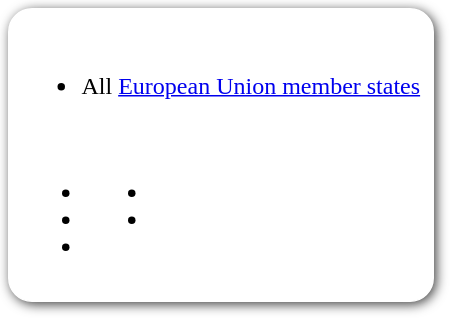<table style=" border-radius:1em; box-shadow: 0.1em 0.1em 0.5em rgba(0,0,0,0.75); background-color: white; border: 1px solid white; padding: 5px;">
<tr style="vertical-align:top;">
<td><br><ul><li> All <a href='#'>European Union member states</a></li></ul><table>
<tr>
<td><br><ul><li></li><li></li><li></li></ul></td>
<td valign=top><br><ul><li></li><li></li></ul></td>
<td></td>
</tr>
</table>
</td>
</tr>
</table>
